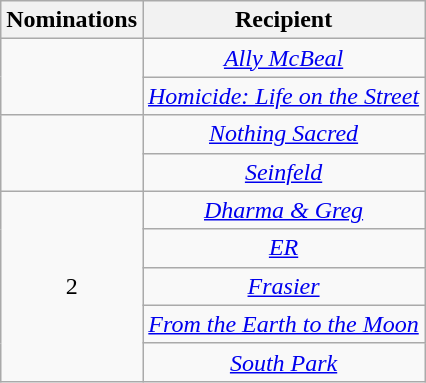<table class="wikitable sortable" style="text-align: center">
<tr>
<th scope="col" style="width:55px;">Nominations</th>
<th scope="col" style="text-align:center;">Recipient</th>
</tr>
<tr>
<td rowspan="2"></td>
<td><em><a href='#'>Ally McBeal</a></em></td>
</tr>
<tr>
<td><em><a href='#'>Homicide: Life on the Street</a></em></td>
</tr>
<tr>
<td rowspan="2"></td>
<td><em><a href='#'>Nothing Sacred</a></em></td>
</tr>
<tr>
<td><em><a href='#'>Seinfeld</a></em></td>
</tr>
<tr>
<td rowspan="5" style="text-align:center">2</td>
<td><em><a href='#'>Dharma & Greg</a></em></td>
</tr>
<tr>
<td><em><a href='#'>ER</a></em></td>
</tr>
<tr>
<td><em><a href='#'>Frasier</a></em></td>
</tr>
<tr>
<td><em><a href='#'>From the Earth to the Moon</a></em></td>
</tr>
<tr>
<td><em><a href='#'>South Park</a></em></td>
</tr>
</table>
